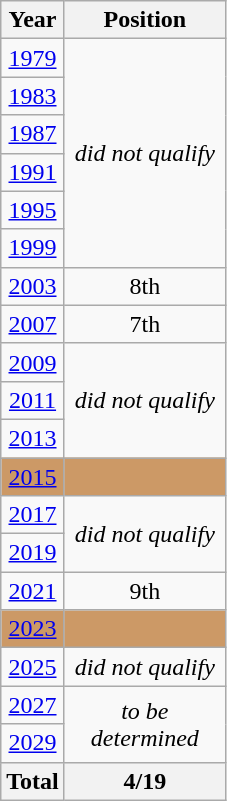<table class="wikitable" style="text-align: center;">
<tr>
<th>Year</th>
<th width="100">Position</th>
</tr>
<tr>
<td> <a href='#'>1979</a></td>
<td rowspan=6><em>did not qualify</em></td>
</tr>
<tr>
<td> <a href='#'>1983</a></td>
</tr>
<tr>
<td> <a href='#'>1987</a></td>
</tr>
<tr>
<td> <a href='#'>1991</a></td>
</tr>
<tr>
<td> <a href='#'>1995</a></td>
</tr>
<tr>
<td> <a href='#'>1999</a></td>
</tr>
<tr>
<td> <a href='#'>2003</a></td>
<td>8th</td>
</tr>
<tr>
<td> <a href='#'>2007</a></td>
<td>7th</td>
</tr>
<tr>
<td> <a href='#'>2009</a></td>
<td rowspan=3><em>did not qualify</em></td>
</tr>
<tr>
<td> <a href='#'>2011</a></td>
</tr>
<tr>
<td> <a href='#'>2013</a></td>
</tr>
<tr bgcolor=#cc9966>
<td> <a href='#'>2015</a></td>
<td></td>
</tr>
<tr>
<td> <a href='#'>2017</a></td>
<td rowspan=2><em>did not qualify</em></td>
</tr>
<tr>
<td> <a href='#'>2019</a></td>
</tr>
<tr>
<td> <a href='#'>2021</a></td>
<td>9th</td>
</tr>
<tr bgcolor=#cc9966>
<td> <a href='#'>2023</a></td>
<td></td>
</tr>
<tr>
<td> <a href='#'>2025</a></td>
<td><em>did not qualify</em></td>
</tr>
<tr>
<td> <a href='#'>2027</a></td>
<td rowspan=2><em>to be determined</em></td>
</tr>
<tr>
<td> <a href='#'>2029</a></td>
</tr>
<tr>
<th>Total</th>
<th>4/19</th>
</tr>
</table>
